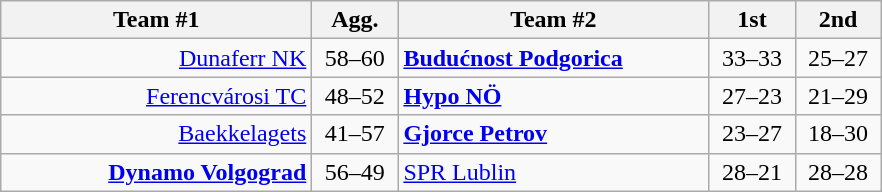<table class=wikitable style="text-align:center">
<tr>
<th width=200>Team #1</th>
<th width=50>Agg.</th>
<th width=200>Team #2</th>
<th width=50>1st</th>
<th width=50>2nd</th>
</tr>
<tr>
<td align=right><a href='#'>Dunaferr NK</a> </td>
<td>58–60</td>
<td align=left> <strong><a href='#'>Budućnost Podgorica</a></strong></td>
<td align=center>33–33</td>
<td align=center>25–27</td>
</tr>
<tr>
<td align=right><a href='#'>Ferencvárosi TC</a> </td>
<td>48–52</td>
<td align=left> <strong><a href='#'>Hypo NÖ</a></strong></td>
<td align=center>27–23</td>
<td align=center>21–29</td>
</tr>
<tr>
<td align=right><a href='#'>Baekkelagets</a> </td>
<td>41–57</td>
<td align=left> <strong><a href='#'>Gjorce Petrov</a></strong></td>
<td align=center>23–27</td>
<td align=center>18–30</td>
</tr>
<tr>
<td align=right><strong><a href='#'>Dynamo Volgograd</a></strong> </td>
<td>56–49</td>
<td align=left> <a href='#'>SPR Lublin</a></td>
<td align=center>28–21</td>
<td align=center>28–28</td>
</tr>
</table>
